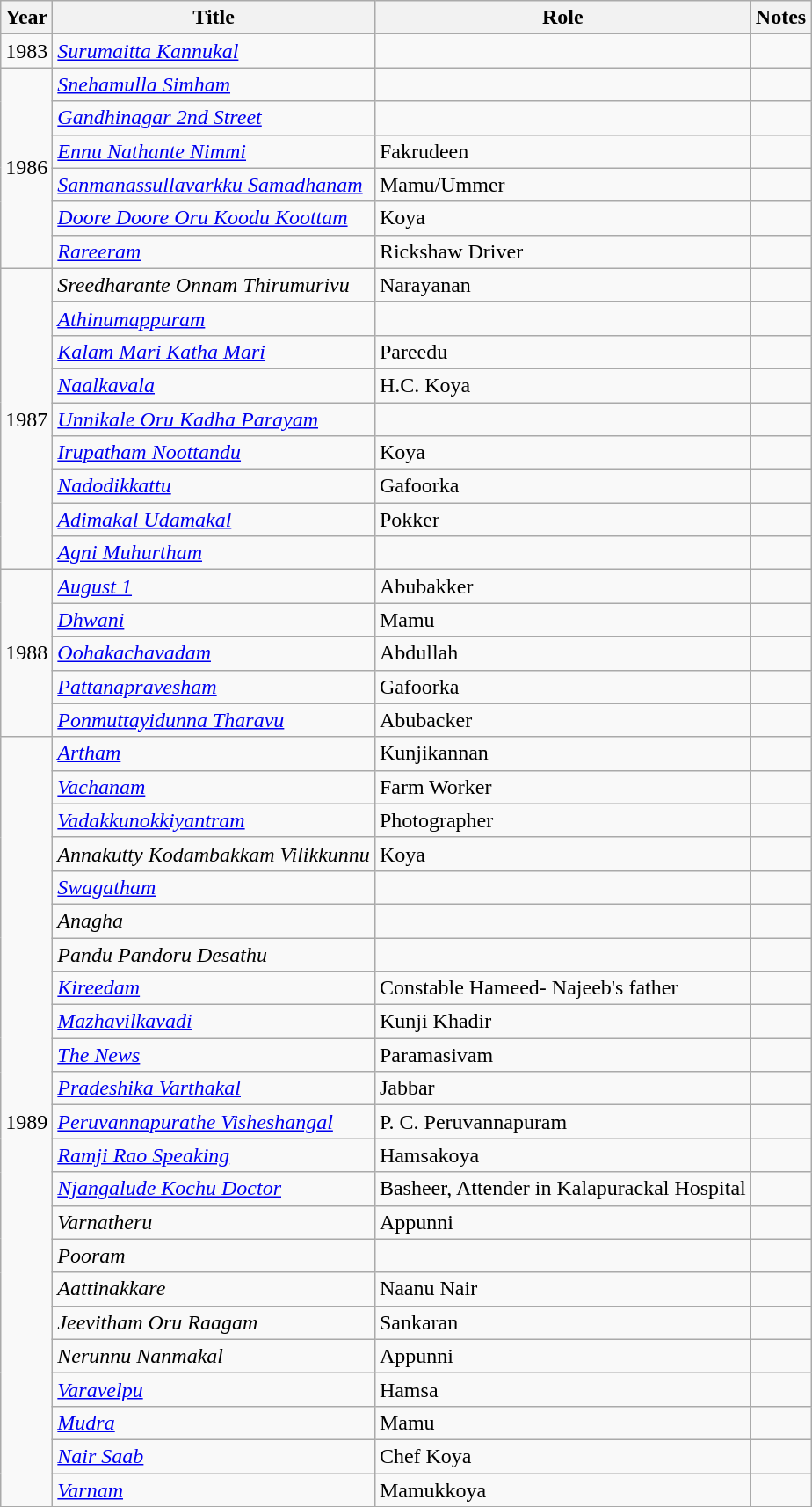<table class="wikitable sortable">
<tr>
<th>Year</th>
<th>Title</th>
<th>Role</th>
<th class="unsortable">Notes</th>
</tr>
<tr>
<td>1983</td>
<td><em><a href='#'>Surumaitta Kannukal</a></em></td>
<td></td>
<td></td>
</tr>
<tr>
<td rowspan=6>1986</td>
<td><em><a href='#'>Snehamulla Simham</a></em></td>
<td></td>
<td></td>
</tr>
<tr>
<td><em><a href='#'>Gandhinagar 2nd Street</a></em></td>
<td></td>
<td></td>
</tr>
<tr>
<td><em><a href='#'>Ennu Nathante Nimmi</a></em></td>
<td>Fakrudeen</td>
<td></td>
</tr>
<tr>
<td><em><a href='#'>Sanmanassullavarkku Samadhanam</a></em></td>
<td>Mamu/Ummer</td>
<td></td>
</tr>
<tr>
<td><em><a href='#'>Doore Doore Oru Koodu Koottam</a></em></td>
<td>Koya</td>
<td></td>
</tr>
<tr>
<td><em><a href='#'>Rareeram</a></em></td>
<td>Rickshaw Driver</td>
<td></td>
</tr>
<tr>
<td rowspan=9>1987</td>
<td><em>Sreedharante Onnam Thirumurivu</em></td>
<td>Narayanan</td>
<td></td>
</tr>
<tr>
<td><em><a href='#'>Athinumappuram</a></em></td>
<td></td>
<td></td>
</tr>
<tr>
<td><em><a href='#'>Kalam Mari Katha Mari</a></em></td>
<td>Pareedu</td>
<td></td>
</tr>
<tr>
<td><em><a href='#'>Naalkavala</a></em></td>
<td>H.C. Koya</td>
<td></td>
</tr>
<tr>
<td><em><a href='#'>Unnikale Oru Kadha Parayam</a></em></td>
<td></td>
<td></td>
</tr>
<tr>
<td><em><a href='#'>Irupatham Noottandu</a></em></td>
<td>Koya</td>
<td></td>
</tr>
<tr>
<td><em><a href='#'>Nadodikkattu</a></em></td>
<td>Gafoorka</td>
<td></td>
</tr>
<tr>
<td><em><a href='#'>Adimakal Udamakal</a></em></td>
<td>Pokker</td>
<td></td>
</tr>
<tr>
<td><em><a href='#'>Agni Muhurtham</a></em></td>
<td></td>
<td></td>
</tr>
<tr>
<td rowspan=5>1988</td>
<td><em><a href='#'>August 1</a></em></td>
<td>Abubakker</td>
<td></td>
</tr>
<tr>
<td><em><a href='#'>Dhwani</a></em></td>
<td>Mamu</td>
<td></td>
</tr>
<tr>
<td><em><a href='#'>Oohakachavadam</a></em></td>
<td>Abdullah</td>
<td></td>
</tr>
<tr>
<td><em><a href='#'>Pattanapravesham</a></em></td>
<td>Gafoorka</td>
<td></td>
</tr>
<tr>
<td><em><a href='#'>Ponmuttayidunna Tharavu</a></em></td>
<td>Abubacker</td>
<td></td>
</tr>
<tr>
<td rowspan=23>1989</td>
<td><em><a href='#'>Artham</a></em></td>
<td>Kunjikannan</td>
<td></td>
</tr>
<tr>
<td><em><a href='#'>Vachanam</a></em></td>
<td>Farm Worker</td>
<td></td>
</tr>
<tr>
<td><em><a href='#'>Vadakkunokkiyantram</a></em></td>
<td>Photographer</td>
<td></td>
</tr>
<tr>
<td><em>Annakutty Kodambakkam Vilikkunnu</em></td>
<td>Koya</td>
<td></td>
</tr>
<tr>
<td><em><a href='#'>Swagatham</a></em></td>
<td></td>
<td></td>
</tr>
<tr>
<td><em>Anagha</em></td>
<td></td>
<td></td>
</tr>
<tr>
<td><em>Pandu Pandoru Desathu</em></td>
<td></td>
<td></td>
</tr>
<tr>
<td><em><a href='#'>Kireedam</a></em></td>
<td>Constable Hameed- Najeeb's father</td>
<td></td>
</tr>
<tr>
<td><em><a href='#'>Mazhavilkavadi</a></em></td>
<td>Kunji Khadir</td>
<td></td>
</tr>
<tr>
<td><em><a href='#'>The News</a></em></td>
<td>Paramasivam</td>
<td></td>
</tr>
<tr>
<td><em><a href='#'>Pradeshika Varthakal</a></em></td>
<td>Jabbar</td>
<td></td>
</tr>
<tr>
<td><em><a href='#'>Peruvannapurathe Visheshangal</a></em></td>
<td>P. C. Peruvannapuram</td>
<td></td>
</tr>
<tr>
<td><em><a href='#'>Ramji Rao Speaking</a></em></td>
<td>Hamsakoya</td>
<td></td>
</tr>
<tr>
<td><em><a href='#'>Njangalude Kochu Doctor</a></em></td>
<td>Basheer, Attender in Kalapurackal Hospital</td>
<td></td>
</tr>
<tr>
<td><em>Varnatheru</em></td>
<td>Appunni</td>
<td></td>
</tr>
<tr>
<td><em>Pooram</em></td>
<td></td>
<td></td>
</tr>
<tr>
<td><em>Aattinakkare</em></td>
<td>Naanu Nair</td>
<td></td>
</tr>
<tr>
<td><em>Jeevitham Oru Raagam</em></td>
<td>Sankaran</td>
<td></td>
</tr>
<tr>
<td><em>Nerunnu Nanmakal</em></td>
<td>Appunni</td>
<td></td>
</tr>
<tr>
<td><em><a href='#'>Varavelpu</a></em></td>
<td>Hamsa</td>
<td></td>
</tr>
<tr>
<td><em><a href='#'>Mudra</a></em></td>
<td>Mamu</td>
<td></td>
</tr>
<tr>
<td><em><a href='#'>Nair Saab</a></em></td>
<td>Chef Koya</td>
<td></td>
</tr>
<tr>
<td><em><a href='#'>Varnam</a></em></td>
<td>Mamukkoya</td>
<td></td>
</tr>
<tr>
</tr>
</table>
